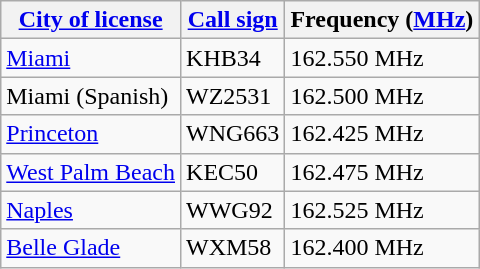<table class="wikitable sortable collapsible">
<tr>
<th><a href='#'>City of license</a></th>
<th><a href='#'>Call sign</a></th>
<th>Frequency (<a href='#'>MHz</a>)</th>
</tr>
<tr>
<td><a href='#'>Miami</a></td>
<td>KHB34</td>
<td>162.550 MHz</td>
</tr>
<tr>
<td>Miami (Spanish)</td>
<td>WZ2531</td>
<td>162.500 MHz</td>
</tr>
<tr>
<td><a href='#'>Princeton</a></td>
<td>WNG663</td>
<td>162.425 MHz</td>
</tr>
<tr>
<td><a href='#'>West Palm Beach</a></td>
<td>KEC50</td>
<td>162.475 MHz</td>
</tr>
<tr>
<td><a href='#'>Naples</a></td>
<td>WWG92</td>
<td>162.525 MHz</td>
</tr>
<tr>
<td><a href='#'>Belle Glade</a></td>
<td>WXM58</td>
<td>162.400 MHz</td>
</tr>
</table>
